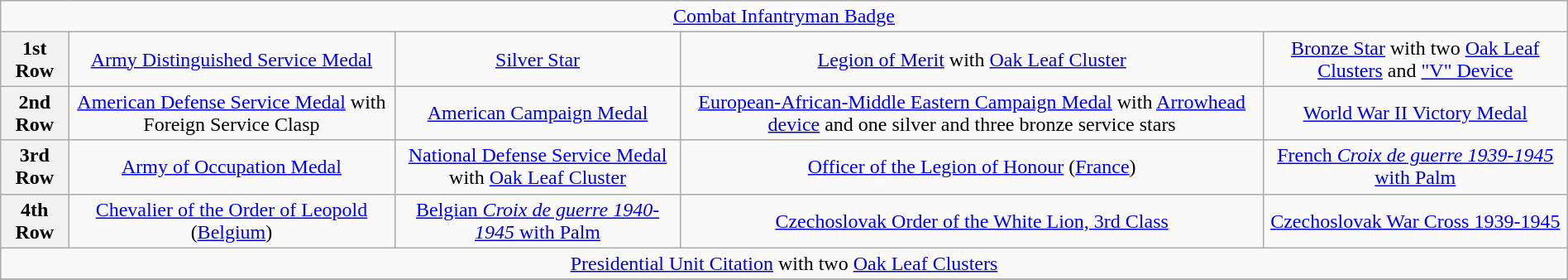<table class="wikitable" style="margin:1em auto; text-align:center;">
<tr>
<td colspan="19"><a href='#'>Combat Infantryman Badge</a></td>
</tr>
<tr>
<th>1st Row</th>
<td colspan="4"><a href='#'>Army Distinguished Service Medal</a></td>
<td colspan="4"><a href='#'>Silver Star</a></td>
<td colspan="4"><a href='#'>Legion of Merit</a> with <a href='#'>Oak Leaf Cluster</a></td>
<td colspan="4"><a href='#'>Bronze Star</a> with two <a href='#'>Oak Leaf Clusters</a> and <a href='#'>"V" Device</a></td>
</tr>
<tr>
<th>2nd Row</th>
<td colspan="4"><a href='#'>American Defense Service Medal</a> with Foreign Service Clasp</td>
<td colspan="4"><a href='#'>American Campaign Medal</a></td>
<td colspan="4"><a href='#'>European-African-Middle Eastern Campaign Medal</a> with <a href='#'>Arrowhead device</a> and one silver and three bronze service stars</td>
<td colspan="4"><a href='#'>World War II Victory Medal</a></td>
</tr>
<tr>
<th>3rd Row</th>
<td colspan="4"><a href='#'>Army of Occupation Medal</a></td>
<td colspan="4"><a href='#'>National Defense Service Medal</a> with <a href='#'>Oak Leaf Cluster</a></td>
<td colspan="4"><a href='#'>Officer of the Legion of Honour</a> (<a href='#'>France</a>)</td>
<td colspan="4"><a href='#'>French <em>Croix de guerre 1939-1945</em> with Palm</a></td>
</tr>
<tr>
<th>4th Row</th>
<td colspan="4"><a href='#'>Chevalier of the Order of Leopold</a> (<a href='#'>Belgium</a>)</td>
<td colspan="4"><a href='#'>Belgian <em>Croix de guerre 1940-1945</em> with Palm</a></td>
<td colspan="4"><a href='#'>Czechoslovak Order of the White Lion, 3rd Class</a></td>
<td colspan="4"><a href='#'>Czechoslovak War Cross 1939-1945</a></td>
</tr>
<tr>
<td colspan="19"><a href='#'>Presidential Unit Citation</a> with two <a href='#'>Oak Leaf Clusters</a></td>
</tr>
<tr>
</tr>
</table>
